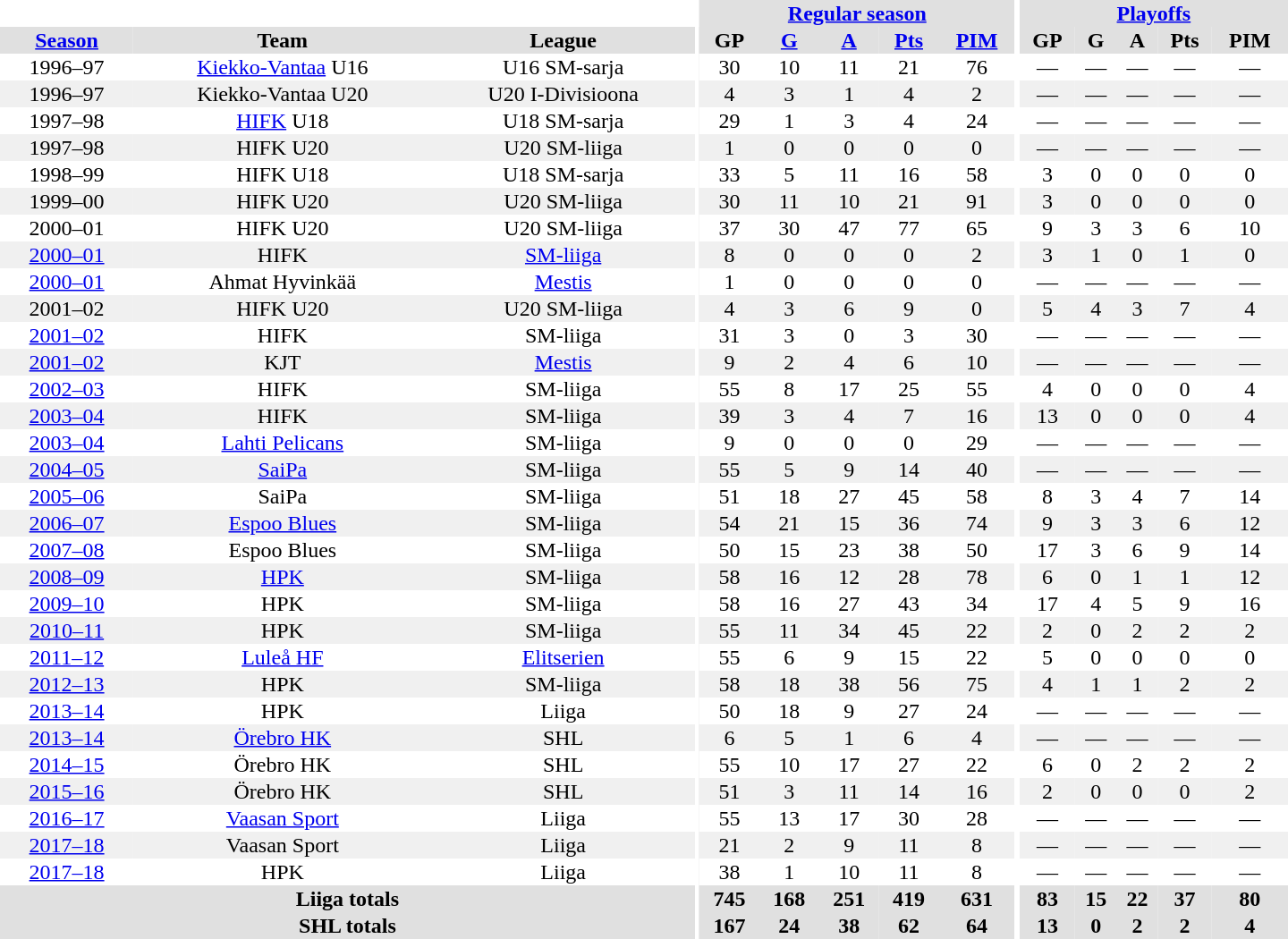<table border="0" cellpadding="1" cellspacing="0" style="text-align:center; width:60em">
<tr bgcolor="#e0e0e0">
<th colspan="3" bgcolor="#ffffff"></th>
<th rowspan="99" bgcolor="#ffffff"></th>
<th colspan="5"><a href='#'>Regular season</a></th>
<th rowspan="99" bgcolor="#ffffff"></th>
<th colspan="5"><a href='#'>Playoffs</a></th>
</tr>
<tr bgcolor="#e0e0e0">
<th><a href='#'>Season</a></th>
<th>Team</th>
<th>League</th>
<th>GP</th>
<th><a href='#'>G</a></th>
<th><a href='#'>A</a></th>
<th><a href='#'>Pts</a></th>
<th><a href='#'>PIM</a></th>
<th>GP</th>
<th>G</th>
<th>A</th>
<th>Pts</th>
<th>PIM</th>
</tr>
<tr>
<td>1996–97</td>
<td><a href='#'>Kiekko-Vantaa</a> U16</td>
<td>U16 SM-sarja</td>
<td>30</td>
<td>10</td>
<td>11</td>
<td>21</td>
<td>76</td>
<td>—</td>
<td>—</td>
<td>—</td>
<td>—</td>
<td>—</td>
</tr>
<tr bgcolor="#f0f0f0">
<td>1996–97</td>
<td>Kiekko-Vantaa U20</td>
<td>U20 I-Divisioona</td>
<td>4</td>
<td>3</td>
<td>1</td>
<td>4</td>
<td>2</td>
<td>—</td>
<td>—</td>
<td>—</td>
<td>—</td>
<td>—</td>
</tr>
<tr>
<td>1997–98</td>
<td><a href='#'>HIFK</a> U18</td>
<td>U18 SM-sarja</td>
<td>29</td>
<td>1</td>
<td>3</td>
<td>4</td>
<td>24</td>
<td>—</td>
<td>—</td>
<td>—</td>
<td>—</td>
<td>—</td>
</tr>
<tr bgcolor="#f0f0f0">
<td>1997–98</td>
<td>HIFK U20</td>
<td>U20 SM-liiga</td>
<td>1</td>
<td>0</td>
<td>0</td>
<td>0</td>
<td>0</td>
<td>—</td>
<td>—</td>
<td>—</td>
<td>—</td>
<td>—</td>
</tr>
<tr>
<td>1998–99</td>
<td>HIFK U18</td>
<td>U18 SM-sarja</td>
<td>33</td>
<td>5</td>
<td>11</td>
<td>16</td>
<td>58</td>
<td>3</td>
<td>0</td>
<td>0</td>
<td>0</td>
<td>0</td>
</tr>
<tr bgcolor="#f0f0f0">
<td>1999–00</td>
<td>HIFK U20</td>
<td>U20 SM-liiga</td>
<td>30</td>
<td>11</td>
<td>10</td>
<td>21</td>
<td>91</td>
<td>3</td>
<td>0</td>
<td>0</td>
<td>0</td>
<td>0</td>
</tr>
<tr>
<td>2000–01</td>
<td>HIFK U20</td>
<td>U20 SM-liiga</td>
<td>37</td>
<td>30</td>
<td>47</td>
<td>77</td>
<td>65</td>
<td>9</td>
<td>3</td>
<td>3</td>
<td>6</td>
<td>10</td>
</tr>
<tr bgcolor="#f0f0f0">
<td><a href='#'>2000–01</a></td>
<td>HIFK</td>
<td><a href='#'>SM-liiga</a></td>
<td>8</td>
<td>0</td>
<td>0</td>
<td>0</td>
<td>2</td>
<td>3</td>
<td>1</td>
<td>0</td>
<td>1</td>
<td>0</td>
</tr>
<tr>
<td><a href='#'>2000–01</a></td>
<td>Ahmat Hyvinkää</td>
<td><a href='#'>Mestis</a></td>
<td>1</td>
<td>0</td>
<td>0</td>
<td>0</td>
<td>0</td>
<td>—</td>
<td>—</td>
<td>—</td>
<td>—</td>
<td>—</td>
</tr>
<tr bgcolor="#f0f0f0">
<td>2001–02</td>
<td>HIFK U20</td>
<td>U20 SM-liiga</td>
<td>4</td>
<td>3</td>
<td>6</td>
<td>9</td>
<td>0</td>
<td>5</td>
<td>4</td>
<td>3</td>
<td>7</td>
<td>4</td>
</tr>
<tr>
<td><a href='#'>2001–02</a></td>
<td>HIFK</td>
<td>SM-liiga</td>
<td>31</td>
<td>3</td>
<td>0</td>
<td>3</td>
<td>30</td>
<td>—</td>
<td>—</td>
<td>—</td>
<td>—</td>
<td>—</td>
</tr>
<tr bgcolor="#f0f0f0">
<td><a href='#'>2001–02</a></td>
<td>KJT</td>
<td><a href='#'>Mestis</a></td>
<td>9</td>
<td>2</td>
<td>4</td>
<td>6</td>
<td>10</td>
<td>—</td>
<td>—</td>
<td>—</td>
<td>—</td>
<td>—</td>
</tr>
<tr>
<td><a href='#'>2002–03</a></td>
<td>HIFK</td>
<td>SM-liiga</td>
<td>55</td>
<td>8</td>
<td>17</td>
<td>25</td>
<td>55</td>
<td>4</td>
<td>0</td>
<td>0</td>
<td>0</td>
<td>4</td>
</tr>
<tr bgcolor="#f0f0f0">
<td><a href='#'>2003–04</a></td>
<td>HIFK</td>
<td>SM-liiga</td>
<td>39</td>
<td>3</td>
<td>4</td>
<td>7</td>
<td>16</td>
<td>13</td>
<td>0</td>
<td>0</td>
<td>0</td>
<td>4</td>
</tr>
<tr>
<td><a href='#'>2003–04</a></td>
<td><a href='#'>Lahti Pelicans</a></td>
<td>SM-liiga</td>
<td>9</td>
<td>0</td>
<td>0</td>
<td>0</td>
<td>29</td>
<td>—</td>
<td>—</td>
<td>—</td>
<td>—</td>
<td>—</td>
</tr>
<tr bgcolor="#f0f0f0">
<td><a href='#'>2004–05</a></td>
<td><a href='#'>SaiPa</a></td>
<td>SM-liiga</td>
<td>55</td>
<td>5</td>
<td>9</td>
<td>14</td>
<td>40</td>
<td>—</td>
<td>—</td>
<td>—</td>
<td>—</td>
<td>—</td>
</tr>
<tr>
<td><a href='#'>2005–06</a></td>
<td>SaiPa</td>
<td>SM-liiga</td>
<td>51</td>
<td>18</td>
<td>27</td>
<td>45</td>
<td>58</td>
<td>8</td>
<td>3</td>
<td>4</td>
<td>7</td>
<td>14</td>
</tr>
<tr bgcolor="#f0f0f0">
<td><a href='#'>2006–07</a></td>
<td><a href='#'>Espoo Blues</a></td>
<td>SM-liiga</td>
<td>54</td>
<td>21</td>
<td>15</td>
<td>36</td>
<td>74</td>
<td>9</td>
<td>3</td>
<td>3</td>
<td>6</td>
<td>12</td>
</tr>
<tr>
<td><a href='#'>2007–08</a></td>
<td>Espoo Blues</td>
<td>SM-liiga</td>
<td>50</td>
<td>15</td>
<td>23</td>
<td>38</td>
<td>50</td>
<td>17</td>
<td>3</td>
<td>6</td>
<td>9</td>
<td>14</td>
</tr>
<tr bgcolor="#f0f0f0">
<td><a href='#'>2008–09</a></td>
<td><a href='#'>HPK</a></td>
<td>SM-liiga</td>
<td>58</td>
<td>16</td>
<td>12</td>
<td>28</td>
<td>78</td>
<td>6</td>
<td>0</td>
<td>1</td>
<td>1</td>
<td>12</td>
</tr>
<tr>
<td><a href='#'>2009–10</a></td>
<td>HPK</td>
<td>SM-liiga</td>
<td>58</td>
<td>16</td>
<td>27</td>
<td>43</td>
<td>34</td>
<td>17</td>
<td>4</td>
<td>5</td>
<td>9</td>
<td>16</td>
</tr>
<tr bgcolor="#f0f0f0">
<td><a href='#'>2010–11</a></td>
<td>HPK</td>
<td>SM-liiga</td>
<td>55</td>
<td>11</td>
<td>34</td>
<td>45</td>
<td>22</td>
<td>2</td>
<td>0</td>
<td>2</td>
<td>2</td>
<td>2</td>
</tr>
<tr>
<td><a href='#'>2011–12</a></td>
<td><a href='#'>Luleå HF</a></td>
<td><a href='#'>Elitserien</a></td>
<td>55</td>
<td>6</td>
<td>9</td>
<td>15</td>
<td>22</td>
<td>5</td>
<td>0</td>
<td>0</td>
<td>0</td>
<td>0</td>
</tr>
<tr bgcolor="#f0f0f0">
<td><a href='#'>2012–13</a></td>
<td>HPK</td>
<td>SM-liiga</td>
<td>58</td>
<td>18</td>
<td>38</td>
<td>56</td>
<td>75</td>
<td>4</td>
<td>1</td>
<td>1</td>
<td>2</td>
<td>2</td>
</tr>
<tr>
<td><a href='#'>2013–14</a></td>
<td>HPK</td>
<td>Liiga</td>
<td>50</td>
<td>18</td>
<td>9</td>
<td>27</td>
<td>24</td>
<td>—</td>
<td>—</td>
<td>—</td>
<td>—</td>
<td>—</td>
</tr>
<tr bgcolor="#f0f0f0">
<td><a href='#'>2013–14</a></td>
<td><a href='#'>Örebro HK</a></td>
<td>SHL</td>
<td>6</td>
<td>5</td>
<td>1</td>
<td>6</td>
<td>4</td>
<td>—</td>
<td>—</td>
<td>—</td>
<td>—</td>
<td>—</td>
</tr>
<tr>
<td><a href='#'>2014–15</a></td>
<td>Örebro HK</td>
<td>SHL</td>
<td>55</td>
<td>10</td>
<td>17</td>
<td>27</td>
<td>22</td>
<td>6</td>
<td>0</td>
<td>2</td>
<td>2</td>
<td>2</td>
</tr>
<tr bgcolor="#f0f0f0">
<td><a href='#'>2015–16</a></td>
<td>Örebro HK</td>
<td>SHL</td>
<td>51</td>
<td>3</td>
<td>11</td>
<td>14</td>
<td>16</td>
<td>2</td>
<td>0</td>
<td>0</td>
<td>0</td>
<td>2</td>
</tr>
<tr>
<td><a href='#'>2016–17</a></td>
<td><a href='#'>Vaasan Sport</a></td>
<td>Liiga</td>
<td>55</td>
<td>13</td>
<td>17</td>
<td>30</td>
<td>28</td>
<td>—</td>
<td>—</td>
<td>—</td>
<td>—</td>
<td>—</td>
</tr>
<tr bgcolor="#f0f0f0">
<td><a href='#'>2017–18</a></td>
<td>Vaasan Sport</td>
<td>Liiga</td>
<td>21</td>
<td>2</td>
<td>9</td>
<td>11</td>
<td>8</td>
<td>—</td>
<td>—</td>
<td>—</td>
<td>—</td>
<td>—</td>
</tr>
<tr>
<td><a href='#'>2017–18</a></td>
<td>HPK</td>
<td>Liiga</td>
<td>38</td>
<td>1</td>
<td>10</td>
<td>11</td>
<td>8</td>
<td>—</td>
<td>—</td>
<td>—</td>
<td>—</td>
<td>—</td>
</tr>
<tr>
</tr>
<tr ALIGN="center" bgcolor="#e0e0e0">
<th colspan="3">Liiga totals</th>
<th ALIGN="center">745</th>
<th ALIGN="center">168</th>
<th ALIGN="center">251</th>
<th ALIGN="center">419</th>
<th ALIGN="center">631</th>
<th ALIGN="center">83</th>
<th ALIGN="center">15</th>
<th ALIGN="center">22</th>
<th ALIGN="center">37</th>
<th ALIGN="center">80</th>
</tr>
<tr>
</tr>
<tr ALIGN="center" bgcolor="#e0e0e0">
<th colspan="3">SHL totals</th>
<th ALIGN="center">167</th>
<th ALIGN="center">24</th>
<th ALIGN="center">38</th>
<th ALIGN="center">62</th>
<th ALIGN="center">64</th>
<th ALIGN="center">13</th>
<th ALIGN="center">0</th>
<th ALIGN="center">2</th>
<th ALIGN="center">2</th>
<th ALIGN="center">4</th>
</tr>
</table>
